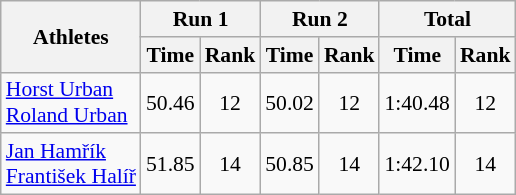<table class="wikitable" border="1" style="font-size:90%">
<tr>
<th rowspan="2">Athletes</th>
<th colspan="2">Run 1</th>
<th colspan="2">Run 2</th>
<th colspan="2">Total</th>
</tr>
<tr>
<th>Time</th>
<th>Rank</th>
<th>Time</th>
<th>Rank</th>
<th>Time</th>
<th>Rank</th>
</tr>
<tr>
<td><a href='#'>Horst Urban</a><br><a href='#'>Roland Urban</a></td>
<td align="center">50.46</td>
<td align="center">12</td>
<td align="center">50.02</td>
<td align="center">12</td>
<td align="center">1:40.48</td>
<td align="center">12</td>
</tr>
<tr>
<td><a href='#'>Jan Hamřík</a><br><a href='#'>František Halíř</a></td>
<td align="center">51.85</td>
<td align="center">14</td>
<td align="center">50.85</td>
<td align="center">14</td>
<td align="center">1:42.10</td>
<td align="center">14</td>
</tr>
</table>
